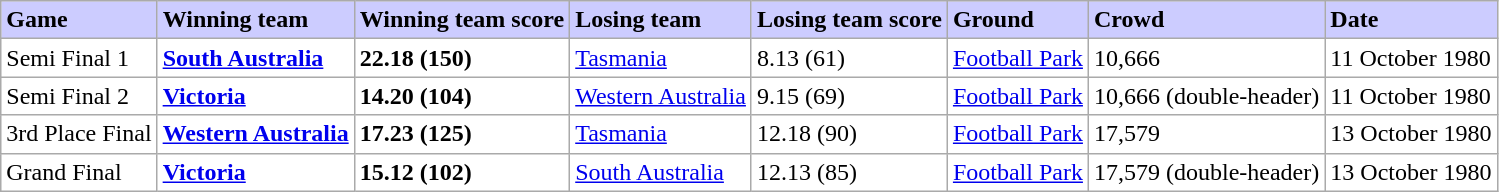<table class="wikitable">
<tr bgcolor="#CCCCFF">
<td><strong>Game</strong></td>
<td><strong>Winning team</strong></td>
<td><strong>Winning team score</strong></td>
<td><strong>Losing team</strong></td>
<td><strong>Losing team score</strong></td>
<td><strong>Ground</strong></td>
<td><strong>Crowd</strong></td>
<td><strong>Date</strong></td>
</tr>
<tr bgcolor="#FFFFFF">
<td>Semi Final 1</td>
<td><strong><a href='#'>South Australia</a></strong></td>
<td><strong>22.18 (150)</strong></td>
<td><a href='#'>Tasmania</a></td>
<td>8.13 (61)</td>
<td><a href='#'>Football Park</a></td>
<td>10,666</td>
<td>11 October 1980</td>
</tr>
<tr bgcolor="#FFFFFF">
<td>Semi Final 2</td>
<td><strong><a href='#'>Victoria</a></strong></td>
<td><strong>14.20 (104)</strong></td>
<td><a href='#'>Western Australia</a></td>
<td>9.15 (69)</td>
<td><a href='#'>Football Park</a></td>
<td>10,666 (double-header)</td>
<td>11 October 1980</td>
</tr>
<tr bgcolor="#FFFFFF">
<td>3rd Place Final</td>
<td><strong><a href='#'>Western Australia</a></strong></td>
<td><strong>17.23 (125)</strong></td>
<td><a href='#'>Tasmania</a></td>
<td>12.18 (90)</td>
<td><a href='#'>Football Park</a></td>
<td>17,579</td>
<td>13 October 1980</td>
</tr>
<tr bgcolor="#FFFFFF">
<td>Grand Final</td>
<td><strong><a href='#'>Victoria</a></strong></td>
<td><strong>15.12 (102)</strong></td>
<td><a href='#'>South Australia</a></td>
<td>12.13 (85)</td>
<td><a href='#'>Football Park</a></td>
<td>17,579 (double-header)</td>
<td>13 October 1980</td>
</tr>
</table>
